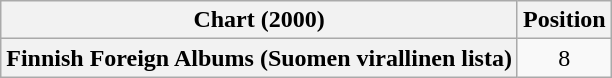<table class="wikitable plainrowheaders" style="text-align:center">
<tr>
<th scope="col">Chart (2000)</th>
<th scope="col">Position</th>
</tr>
<tr>
<th scope="row">Finnish Foreign Albums (Suomen virallinen lista)</th>
<td>8</td>
</tr>
</table>
